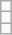<table class="wikitable">
<tr>
<td></td>
</tr>
<tr>
<td></td>
</tr>
<tr>
<td></td>
</tr>
</table>
